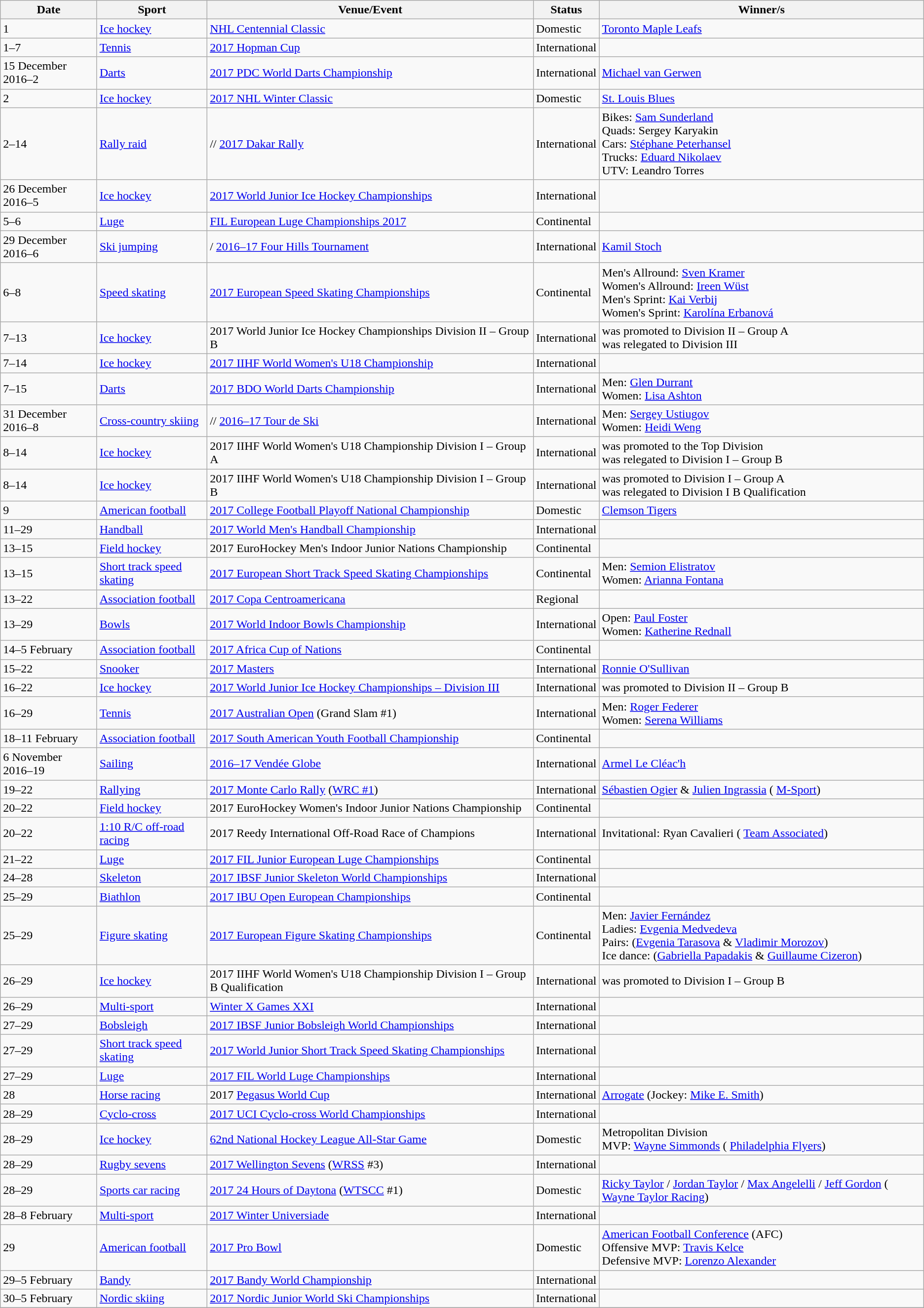<table class="wikitable sortable">
<tr>
<th>Date</th>
<th>Sport</th>
<th>Venue/Event</th>
<th>Status</th>
<th>Winner/s</th>
</tr>
<tr>
<td>1</td>
<td><a href='#'>Ice hockey</a></td>
<td> <a href='#'>NHL Centennial Classic</a></td>
<td>Domestic</td>
<td> <a href='#'>Toronto Maple Leafs</a></td>
</tr>
<tr>
<td>1–7</td>
<td><a href='#'>Tennis</a></td>
<td> <a href='#'>2017 Hopman Cup</a></td>
<td>International</td>
<td></td>
</tr>
<tr>
<td>15 December 2016–2</td>
<td><a href='#'>Darts</a></td>
<td> <a href='#'>2017 PDC World Darts Championship</a></td>
<td>International</td>
<td> <a href='#'>Michael van Gerwen</a></td>
</tr>
<tr>
<td>2</td>
<td><a href='#'>Ice hockey</a></td>
<td> <a href='#'>2017 NHL Winter Classic</a></td>
<td>Domestic</td>
<td> <a href='#'>St. Louis Blues</a></td>
</tr>
<tr>
<td>2–14</td>
<td><a href='#'>Rally raid</a></td>
<td>// <a href='#'>2017 Dakar Rally</a></td>
<td>International</td>
<td>Bikes:  <a href='#'>Sam Sunderland</a><br>Quads:  Sergey Karyakin<br>Cars:  <a href='#'>Stéphane Peterhansel</a><br>Trucks:  <a href='#'>Eduard Nikolaev</a><br>UTV:  Leandro Torres</td>
</tr>
<tr>
<td>26 December 2016–5</td>
<td><a href='#'>Ice hockey</a></td>
<td> <a href='#'>2017 World Junior Ice Hockey Championships</a></td>
<td>International</td>
<td></td>
</tr>
<tr>
<td>5–6</td>
<td><a href='#'>Luge</a></td>
<td> <a href='#'>FIL European Luge Championships 2017</a></td>
<td>Continental</td>
<td></td>
</tr>
<tr>
<td>29 December 2016–6</td>
<td><a href='#'>Ski jumping</a></td>
<td>/ <a href='#'>2016–17 Four Hills Tournament</a></td>
<td>International</td>
<td> <a href='#'>Kamil Stoch</a></td>
</tr>
<tr>
<td>6–8</td>
<td><a href='#'>Speed skating</a></td>
<td> <a href='#'>2017 European Speed Skating Championships</a></td>
<td>Continental</td>
<td>Men's Allround:  <a href='#'>Sven Kramer</a><br>Women's Allround:  <a href='#'>Ireen Wüst</a><br>Men's Sprint:  <a href='#'>Kai Verbij</a><br> Women's Sprint:  <a href='#'>Karolína Erbanová</a></td>
</tr>
<tr>
<td>7–13</td>
<td><a href='#'>Ice hockey</a></td>
<td> 2017 World Junior Ice Hockey Championships Division II – Group B</td>
<td>International</td>
<td> was promoted to Division II – Group A<br> was relegated to Division III</td>
</tr>
<tr>
<td>7–14</td>
<td><a href='#'>Ice hockey</a></td>
<td> <a href='#'>2017 IIHF World Women's U18 Championship</a></td>
<td>International</td>
<td></td>
</tr>
<tr>
<td>7–15</td>
<td><a href='#'>Darts</a></td>
<td> <a href='#'>2017 BDO World Darts Championship</a></td>
<td>International</td>
<td>Men:  <a href='#'>Glen Durrant</a><br>Women:  <a href='#'>Lisa Ashton</a></td>
</tr>
<tr>
<td>31 December 2016–8</td>
<td><a href='#'>Cross-country skiing</a></td>
<td>// <a href='#'>2016–17 Tour de Ski</a></td>
<td>International</td>
<td>Men:  <a href='#'>Sergey Ustiugov</a><br>Women:  <a href='#'>Heidi Weng</a></td>
</tr>
<tr>
<td>8–14</td>
<td><a href='#'>Ice hockey</a></td>
<td> 2017 IIHF World Women's U18 Championship Division I – Group A</td>
<td>International</td>
<td> was promoted to the Top Division<br> was relegated to Division I – Group B</td>
</tr>
<tr>
<td>8–14</td>
<td><a href='#'>Ice hockey</a></td>
<td> 2017 IIHF World Women's U18 Championship Division I – Group B</td>
<td>International</td>
<td> was promoted to Division I – Group A<br> was relegated to Division I B Qualification</td>
</tr>
<tr>
<td>9</td>
<td><a href='#'>American football</a></td>
<td> <a href='#'>2017 College Football Playoff National Championship</a></td>
<td>Domestic</td>
<td> <a href='#'>Clemson Tigers</a></td>
</tr>
<tr>
<td>11–29</td>
<td><a href='#'>Handball</a></td>
<td> <a href='#'>2017 World Men's Handball Championship</a></td>
<td>International</td>
<td></td>
</tr>
<tr>
<td>13–15</td>
<td><a href='#'>Field hockey</a></td>
<td> 2017 EuroHockey Men's Indoor Junior Nations Championship</td>
<td>Continental</td>
<td></td>
</tr>
<tr>
<td>13–15</td>
<td><a href='#'>Short track speed skating</a></td>
<td> <a href='#'>2017 European Short Track Speed Skating Championships</a></td>
<td>Continental</td>
<td>Men:  <a href='#'>Semion Elistratov</a><br>Women:  <a href='#'>Arianna Fontana</a></td>
</tr>
<tr>
<td>13–22</td>
<td><a href='#'>Association football</a></td>
<td> <a href='#'>2017 Copa Centroamericana</a></td>
<td>Regional</td>
<td></td>
</tr>
<tr>
<td>13–29</td>
<td><a href='#'>Bowls</a></td>
<td> <a href='#'>2017 World Indoor Bowls Championship</a></td>
<td>International</td>
<td>Open:  <a href='#'>Paul Foster</a><br>Women:  <a href='#'>Katherine Rednall</a></td>
</tr>
<tr>
<td>14–5 February</td>
<td><a href='#'>Association football</a></td>
<td> <a href='#'>2017 Africa Cup of Nations</a></td>
<td>Continental</td>
<td></td>
</tr>
<tr>
<td>15–22</td>
<td><a href='#'>Snooker</a></td>
<td> <a href='#'>2017 Masters</a></td>
<td>International</td>
<td> <a href='#'>Ronnie O'Sullivan</a></td>
</tr>
<tr>
<td>16–22</td>
<td><a href='#'>Ice hockey</a></td>
<td> <a href='#'>2017 World Junior Ice Hockey Championships – Division III</a></td>
<td>International</td>
<td> was promoted to Division II – Group B</td>
</tr>
<tr>
<td>16–29</td>
<td><a href='#'>Tennis</a></td>
<td> <a href='#'>2017 Australian Open</a> (Grand Slam #1)</td>
<td>International</td>
<td>Men:  <a href='#'>Roger Federer</a><br>Women:  <a href='#'>Serena Williams</a></td>
</tr>
<tr>
<td>18–11 February</td>
<td><a href='#'>Association football</a></td>
<td> <a href='#'>2017 South American Youth Football Championship</a></td>
<td>Continental</td>
<td></td>
</tr>
<tr>
<td>6 November 2016–19</td>
<td><a href='#'>Sailing</a></td>
<td> <a href='#'>2016–17 Vendée Globe</a></td>
<td>International</td>
<td> <a href='#'>Armel Le Cléac'h</a></td>
</tr>
<tr>
<td>19–22</td>
<td><a href='#'>Rallying</a></td>
<td> <a href='#'>2017 Monte Carlo Rally</a> (<a href='#'>WRC #1</a>)</td>
<td>International</td>
<td> <a href='#'>Sébastien Ogier</a> & <a href='#'>Julien Ingrassia</a> ( <a href='#'>M-Sport</a>)</td>
</tr>
<tr>
<td>20–22</td>
<td><a href='#'>Field hockey</a></td>
<td> 2017 EuroHockey Women's Indoor Junior Nations Championship</td>
<td>Continental</td>
<td></td>
</tr>
<tr>
<td>20–22</td>
<td><a href='#'>1:10 R/C off-road racing</a></td>
<td> 2017 Reedy International Off-Road Race of Champions</td>
<td>International</td>
<td>Invitational:  Ryan Cavalieri ( <a href='#'>Team Associated</a>)</td>
</tr>
<tr>
<td>21–22</td>
<td><a href='#'>Luge</a></td>
<td> <a href='#'>2017 FIL Junior European Luge Championships</a></td>
<td>Continental</td>
<td></td>
</tr>
<tr>
<td>24–28</td>
<td><a href='#'>Skeleton</a></td>
<td> <a href='#'>2017 IBSF Junior Skeleton World Championships</a></td>
<td>International</td>
<td></td>
</tr>
<tr>
<td>25–29</td>
<td><a href='#'>Biathlon</a></td>
<td> <a href='#'>2017 IBU Open European Championships</a></td>
<td>Continental</td>
<td></td>
</tr>
<tr>
<td>25–29</td>
<td><a href='#'>Figure skating</a></td>
<td> <a href='#'>2017 European Figure Skating Championships</a></td>
<td>Continental</td>
<td>Men:  <a href='#'>Javier Fernández</a><br>Ladies:  <a href='#'>Evgenia Medvedeva</a><br>Pairs:  (<a href='#'>Evgenia Tarasova</a> & <a href='#'>Vladimir Morozov</a>)<br>Ice dance:  (<a href='#'>Gabriella Papadakis</a> & <a href='#'>Guillaume Cizeron</a>)</td>
</tr>
<tr>
<td>26–29</td>
<td><a href='#'>Ice hockey</a></td>
<td> 2017 IIHF World Women's U18 Championship Division I – Group B Qualification</td>
<td>International</td>
<td> was promoted to Division I – Group B</td>
</tr>
<tr>
<td>26–29</td>
<td><a href='#'>Multi-sport</a></td>
<td> <a href='#'>Winter X Games XXI</a></td>
<td>International</td>
<td></td>
</tr>
<tr>
<td>27–29</td>
<td><a href='#'>Bobsleigh</a></td>
<td> <a href='#'>2017 IBSF Junior Bobsleigh World Championships</a></td>
<td>International</td>
<td></td>
</tr>
<tr>
<td>27–29</td>
<td><a href='#'>Short track speed skating</a></td>
<td> <a href='#'>2017 World Junior Short Track Speed Skating Championships</a></td>
<td>International</td>
<td></td>
</tr>
<tr>
<td>27–29</td>
<td><a href='#'>Luge</a></td>
<td> <a href='#'>2017 FIL World Luge Championships</a></td>
<td>International</td>
<td></td>
</tr>
<tr>
<td>28</td>
<td><a href='#'>Horse racing</a></td>
<td> 2017 <a href='#'>Pegasus World Cup</a></td>
<td>International</td>
<td> <a href='#'>Arrogate</a> (Jockey:  <a href='#'>Mike E. Smith</a>)</td>
</tr>
<tr>
<td>28–29</td>
<td><a href='#'>Cyclo-cross</a></td>
<td> <a href='#'>2017 UCI Cyclo-cross World Championships</a></td>
<td>International</td>
<td></td>
</tr>
<tr>
<td>28–29</td>
<td><a href='#'>Ice hockey</a></td>
<td> <a href='#'>62nd National Hockey League All-Star Game</a></td>
<td>Domestic</td>
<td>Metropolitan Division<br>MVP:  <a href='#'>Wayne Simmonds</a> ( <a href='#'>Philadelphia Flyers</a>)</td>
</tr>
<tr>
<td>28–29</td>
<td><a href='#'>Rugby sevens</a></td>
<td> <a href='#'>2017 Wellington Sevens</a> (<a href='#'>WRSS</a> #3)</td>
<td>International</td>
<td></td>
</tr>
<tr>
<td>28–29</td>
<td><a href='#'>Sports car racing</a></td>
<td> <a href='#'>2017 24 Hours of Daytona</a> (<a href='#'>WTSCC</a> #1)</td>
<td>Domestic</td>
<td> <a href='#'>Ricky Taylor</a> /  <a href='#'>Jordan Taylor</a> /  <a href='#'>Max Angelelli</a> /  <a href='#'>Jeff Gordon</a> ( <a href='#'>Wayne Taylor Racing</a>)</td>
</tr>
<tr>
<td>28–8 February</td>
<td><a href='#'>Multi-sport</a></td>
<td> <a href='#'>2017 Winter Universiade</a></td>
<td>International</td>
<td></td>
</tr>
<tr>
<td>29</td>
<td><a href='#'>American football</a></td>
<td> <a href='#'>2017 Pro Bowl</a></td>
<td>Domestic</td>
<td><a href='#'>American Football Conference</a> (AFC)<br>Offensive MVP:  <a href='#'>Travis Kelce</a><br>Defensive MVP:  <a href='#'>Lorenzo Alexander</a></td>
</tr>
<tr>
<td>29–5 February</td>
<td><a href='#'>Bandy</a></td>
<td> <a href='#'>2017 Bandy World Championship</a></td>
<td>International</td>
<td></td>
</tr>
<tr>
<td>30–5 February</td>
<td><a href='#'>Nordic skiing</a></td>
<td> <a href='#'>2017 Nordic Junior World Ski Championships</a></td>
<td>International</td>
<td></td>
</tr>
<tr>
</tr>
</table>
